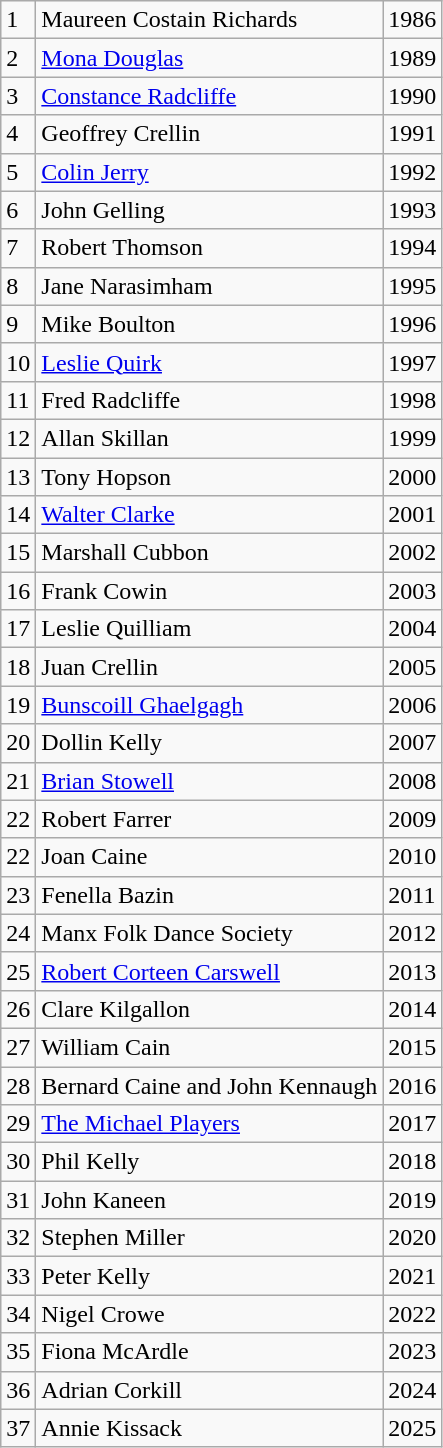<table class = "wikitable">
<tr>
<td>1</td>
<td>Maureen Costain Richards</td>
<td>1986</td>
</tr>
<tr>
<td>2</td>
<td><a href='#'>Mona Douglas</a></td>
<td>1989</td>
</tr>
<tr>
<td>3</td>
<td><a href='#'>Constance Radcliffe</a></td>
<td>1990</td>
</tr>
<tr>
<td>4</td>
<td>Geoffrey Crellin</td>
<td>1991</td>
</tr>
<tr>
<td>5</td>
<td><a href='#'>Colin Jerry</a></td>
<td>1992</td>
</tr>
<tr>
<td>6</td>
<td>John Gelling</td>
<td>1993</td>
</tr>
<tr>
<td>7</td>
<td>Robert Thomson</td>
<td>1994</td>
</tr>
<tr>
<td>8</td>
<td>Jane Narasimham</td>
<td>1995</td>
</tr>
<tr>
<td>9</td>
<td>Mike Boulton</td>
<td>1996</td>
</tr>
<tr>
<td>10</td>
<td><a href='#'>Leslie Quirk</a></td>
<td>1997</td>
</tr>
<tr>
<td>11</td>
<td>Fred Radcliffe</td>
<td>1998</td>
</tr>
<tr>
<td>12</td>
<td>Allan Skillan</td>
<td>1999</td>
</tr>
<tr>
<td>13</td>
<td>Tony Hopson</td>
<td>2000</td>
</tr>
<tr>
<td>14</td>
<td><a href='#'>Walter Clarke</a></td>
<td>2001</td>
</tr>
<tr>
<td>15</td>
<td>Marshall Cubbon</td>
<td>2002</td>
</tr>
<tr>
<td>16</td>
<td>Frank Cowin</td>
<td>2003</td>
</tr>
<tr>
<td>17</td>
<td>Leslie Quilliam</td>
<td>2004</td>
</tr>
<tr>
<td>18</td>
<td>Juan Crellin</td>
<td>2005</td>
</tr>
<tr>
<td>19</td>
<td><a href='#'>Bunscoill Ghaelgagh</a></td>
<td>2006</td>
</tr>
<tr>
<td>20</td>
<td>Dollin Kelly</td>
<td>2007</td>
</tr>
<tr>
<td>21</td>
<td><a href='#'>Brian Stowell</a></td>
<td>2008</td>
</tr>
<tr>
<td>22</td>
<td>Robert Farrer</td>
<td>2009</td>
</tr>
<tr>
<td>22</td>
<td>Joan Caine</td>
<td>2010</td>
</tr>
<tr>
<td>23</td>
<td>Fenella Bazin</td>
<td>2011</td>
</tr>
<tr>
<td>24</td>
<td>Manx Folk Dance Society</td>
<td>2012</td>
</tr>
<tr>
<td>25</td>
<td><a href='#'>Robert Corteen Carswell</a></td>
<td>2013</td>
</tr>
<tr>
<td>26</td>
<td>Clare Kilgallon</td>
<td>2014</td>
</tr>
<tr>
<td>27</td>
<td>William Cain</td>
<td>2015</td>
</tr>
<tr>
<td>28</td>
<td>Bernard Caine and John Kennaugh</td>
<td>2016</td>
</tr>
<tr>
<td>29</td>
<td><a href='#'>The Michael Players</a></td>
<td>2017</td>
</tr>
<tr>
<td>30</td>
<td>Phil Kelly</td>
<td>2018</td>
</tr>
<tr>
<td>31</td>
<td>John Kaneen</td>
<td>2019</td>
</tr>
<tr>
<td>32</td>
<td>Stephen Miller</td>
<td>2020</td>
</tr>
<tr>
<td>33</td>
<td>Peter Kelly</td>
<td>2021</td>
</tr>
<tr>
<td>34</td>
<td>Nigel Crowe</td>
<td>2022</td>
</tr>
<tr>
<td>35</td>
<td>Fiona McArdle</td>
<td>2023</td>
</tr>
<tr>
<td>36</td>
<td>Adrian Corkill</td>
<td>2024</td>
</tr>
<tr>
<td>37</td>
<td>Annie Kissack</td>
<td>2025</td>
</tr>
</table>
